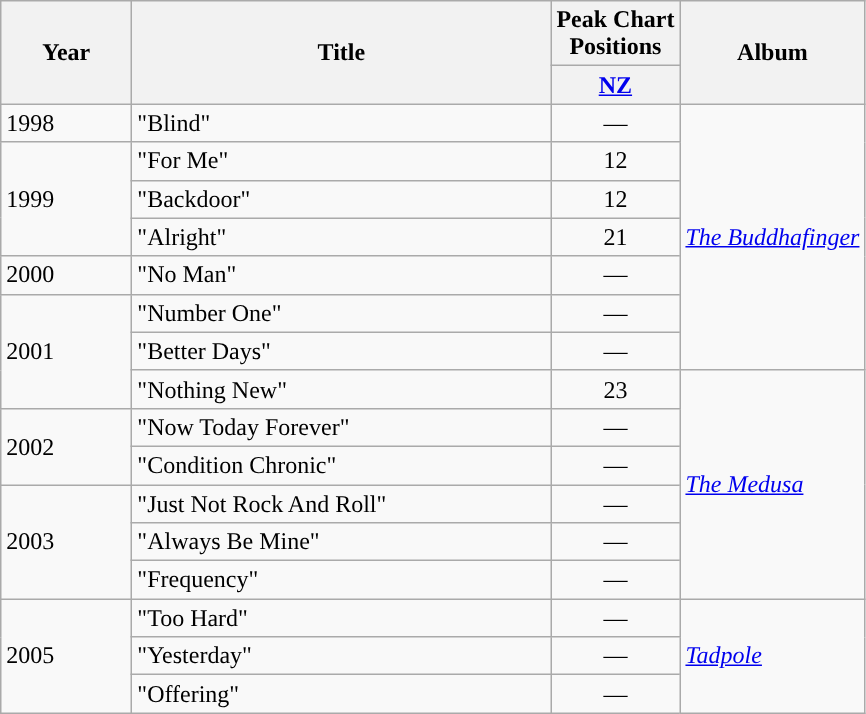<table class="wikitable">
<tr>
<th scope="col" rowspan="2" style="width:5em;">Year</th>
<th scope="col" rowspan="2" style="width:17em;">Title</th>
<th>Peak Chart<br>Positions</th>
<th rowspan=2>Album</th>
</tr>
<tr>
<th><a href='#'>NZ</a></th>
</tr>
<tr>
<td>1998</td>
<td>"Blind"</td>
<td align="center">—</td>
<td rowspan="7"><em><a href='#'>The Buddhafinger</a></em></td>
</tr>
<tr>
<td rowspan="3">1999</td>
<td>"For Me"</td>
<td align="center">12</td>
</tr>
<tr>
<td>"Backdoor"</td>
<td align="center">12</td>
</tr>
<tr>
<td>"Alright"</td>
<td align="center">21</td>
</tr>
<tr>
<td>2000</td>
<td>"No Man"</td>
<td align="center">—</td>
</tr>
<tr>
<td rowspan="3">2001</td>
<td>"Number One"</td>
<td align="center">—</td>
</tr>
<tr>
<td>"Better Days"</td>
<td align="center">—</td>
</tr>
<tr>
<td>"Nothing New"</td>
<td align="center">23</td>
<td rowspan="6"><em><a href='#'>The Medusa</a></em></td>
</tr>
<tr>
<td rowspan="2">2002</td>
<td>"Now Today Forever"</td>
<td align="center">—</td>
</tr>
<tr>
<td>"Condition Chronic"</td>
<td align="center">—</td>
</tr>
<tr>
<td rowspan="3">2003</td>
<td>"Just Not Rock And Roll"</td>
<td align="center">—</td>
</tr>
<tr>
<td>"Always Be Mine"</td>
<td align="center">—</td>
</tr>
<tr>
<td>"Frequency"</td>
<td align="center">—</td>
</tr>
<tr>
<td rowspan="3">2005</td>
<td>"Too Hard"</td>
<td align="center">—</td>
<td rowspan="3"><em><a href='#'>Tadpole</a></em></td>
</tr>
<tr>
<td>"Yesterday"</td>
<td align="center">—</td>
</tr>
<tr>
<td>"Offering"</td>
<td align="center">—</td>
</tr>
</table>
